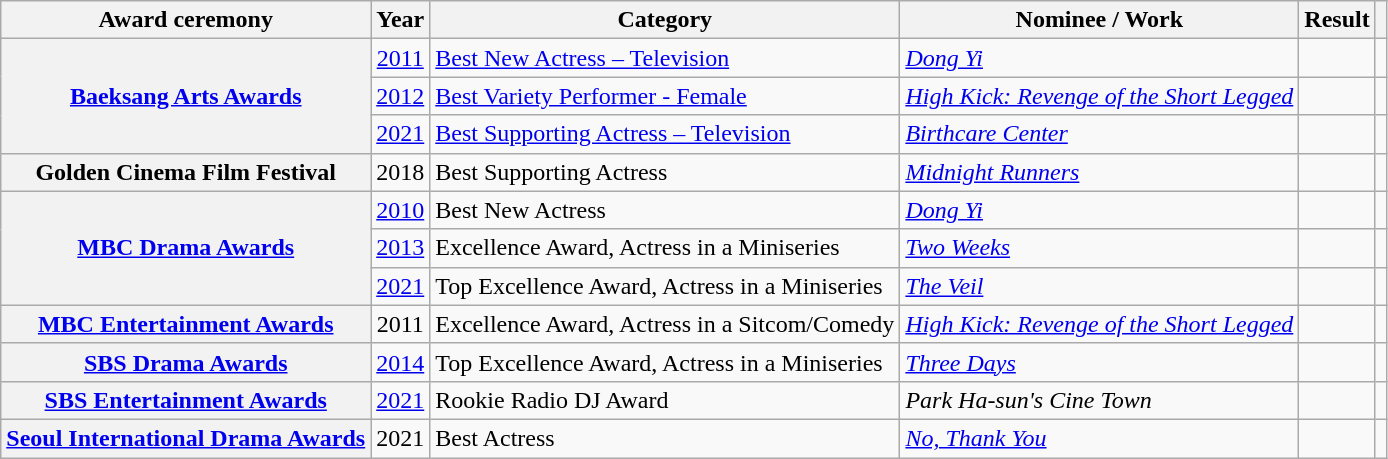<table class="wikitable plainrowheaders sortable">
<tr>
<th scope="col">Award ceremony</th>
<th scope="col">Year</th>
<th scope="col">Category</th>
<th scope="col">Nominee / Work</th>
<th scope="col">Result</th>
<th scope="col" class="unsortable"></th>
</tr>
<tr>
<th scope="row"  rowspan="3"><a href='#'>Baeksang Arts Awards</a></th>
<td style="text-align:center"><a href='#'>2011</a></td>
<td><a href='#'>Best New Actress – Television</a></td>
<td><em><a href='#'>Dong Yi</a></em></td>
<td></td>
<td style="text-align:center"></td>
</tr>
<tr>
<td style="text-align:center"><a href='#'>2012</a></td>
<td><a href='#'>Best Variety Performer - Female</a></td>
<td><em><a href='#'>High Kick: Revenge of the Short Legged</a></em></td>
<td></td>
<td style="text-align:center"></td>
</tr>
<tr>
<td style="text-align:center"><a href='#'>2021</a></td>
<td><a href='#'>Best Supporting Actress – Television</a></td>
<td><em><a href='#'>Birthcare Center</a></em></td>
<td></td>
<td style="text-align:center"></td>
</tr>
<tr>
<th scope="row">Golden Cinema Film Festival</th>
<td style="text-align:center">2018</td>
<td>Best Supporting Actress</td>
<td><em><a href='#'>Midnight Runners</a></em></td>
<td></td>
<td style="text-align:center"></td>
</tr>
<tr>
<th scope="row"  rowspan="3"><a href='#'>MBC Drama Awards</a></th>
<td style="text-align:center"><a href='#'>2010</a></td>
<td>Best New Actress</td>
<td><em><a href='#'>Dong Yi</a></em></td>
<td></td>
<td style="text-align:center"></td>
</tr>
<tr>
<td style="text-align:center"><a href='#'>2013</a></td>
<td>Excellence Award, Actress in a Miniseries</td>
<td><em><a href='#'>Two Weeks</a></em></td>
<td></td>
</tr>
<tr>
<td style="text-align:center"><a href='#'>2021</a></td>
<td>Top Excellence Award, Actress in a Miniseries</td>
<td><em><a href='#'>The Veil</a></em></td>
<td></td>
<td style="text-align:center"></td>
</tr>
<tr>
<th scope="row"><a href='#'>MBC Entertainment Awards</a></th>
<td style="text-align:center">2011</td>
<td>Excellence Award, Actress in a Sitcom/Comedy</td>
<td><em><a href='#'>High Kick: Revenge of the Short Legged</a></em></td>
<td></td>
<td style="text-align:center"></td>
</tr>
<tr>
<th scope="row"><a href='#'>SBS Drama Awards</a></th>
<td style="text-align:center"><a href='#'>2014</a></td>
<td>Top Excellence Award, Actress in a Miniseries</td>
<td><em><a href='#'>Three Days</a></em></td>
<td></td>
<td style="text-align:center"></td>
</tr>
<tr>
<th scope="row"><a href='#'>SBS Entertainment Awards</a></th>
<td style="text-align:center"><a href='#'>2021</a></td>
<td>Rookie Radio DJ Award</td>
<td><em>Park Ha-sun's Cine Town </em></td>
<td></td>
<td style="text-align:center"></td>
</tr>
<tr>
<th scope="row"><a href='#'>Seoul International Drama Awards</a></th>
<td style="text-align:center">2021</td>
<td>Best Actress</td>
<td><em><a href='#'>No, Thank You</a></em></td>
<td></td>
<td style="text-align:center"></td>
</tr>
</table>
